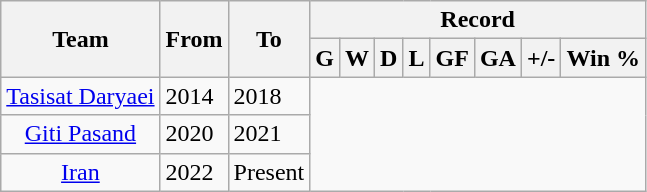<table class="wikitable" style="text-align: center">
<tr>
<th rowspan=2>Team</th>
<th rowspan=2>From</th>
<th rowspan=2>To</th>
<th colspan=8>Record</th>
</tr>
<tr>
<th>G</th>
<th>W</th>
<th>D</th>
<th>L</th>
<th>GF</th>
<th>GA</th>
<th>+/-</th>
<th>Win %</th>
</tr>
<tr>
<td><a href='#'>Tasisat Daryaei</a></td>
<td align="left">2014</td>
<td align="left">2018<br></td>
</tr>
<tr>
<td><a href='#'>Giti Pasand</a></td>
<td align="left">2020</td>
<td align="left">2021<br></td>
</tr>
<tr>
<td><a href='#'>Iran</a></td>
<td align="left">2022</td>
<td align="left">Present<br></td>
</tr>
</table>
